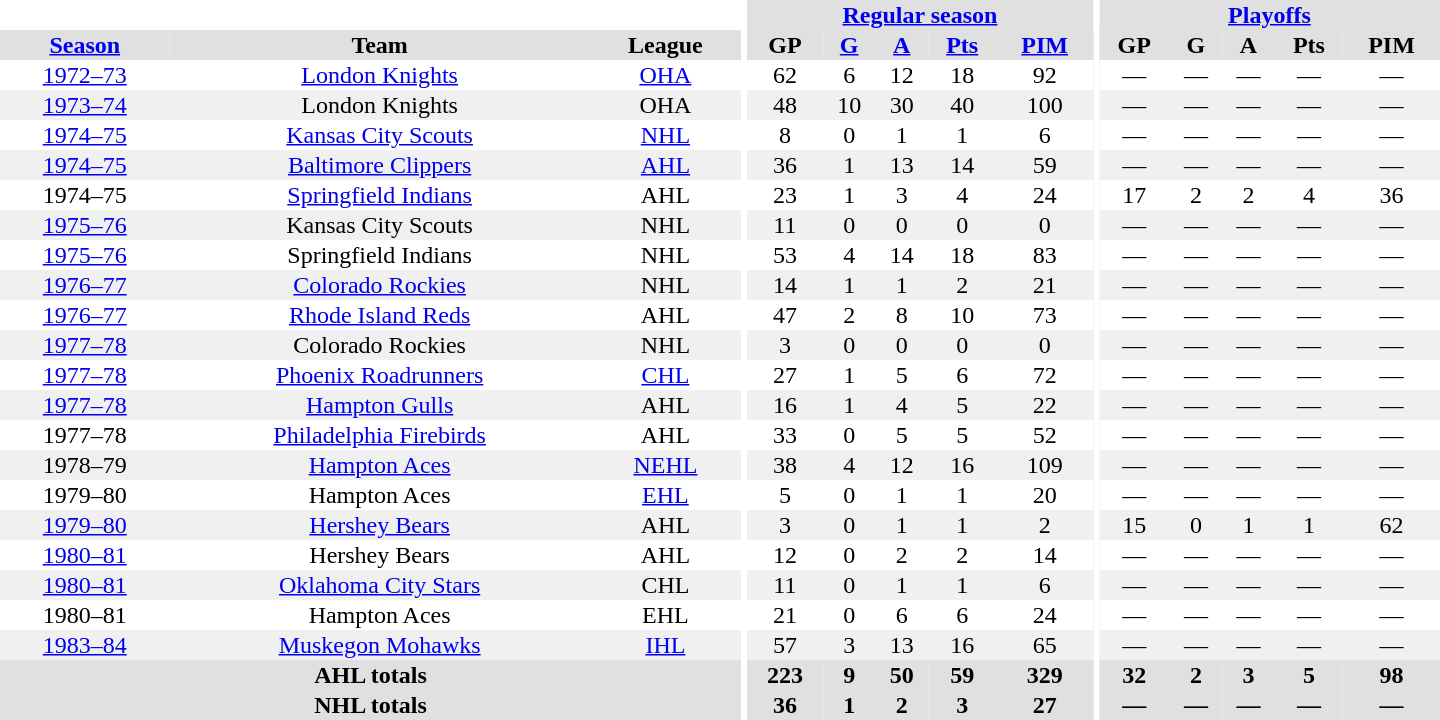<table border="0" cellpadding="1" cellspacing="0" style="text-align:center; width:60em">
<tr bgcolor="#e0e0e0">
<th colspan="3" bgcolor="#ffffff"></th>
<th rowspan="100" bgcolor="#ffffff"></th>
<th colspan="5"><a href='#'>Regular season</a></th>
<th rowspan="100" bgcolor="#ffffff"></th>
<th colspan="5"><a href='#'>Playoffs</a></th>
</tr>
<tr bgcolor="#e0e0e0">
<th><a href='#'>Season</a></th>
<th>Team</th>
<th>League</th>
<th>GP</th>
<th><a href='#'>G</a></th>
<th><a href='#'>A</a></th>
<th><a href='#'>Pts</a></th>
<th><a href='#'>PIM</a></th>
<th>GP</th>
<th>G</th>
<th>A</th>
<th>Pts</th>
<th>PIM</th>
</tr>
<tr>
<td><a href='#'>1972–73</a></td>
<td><a href='#'>London Knights</a></td>
<td><a href='#'>OHA</a></td>
<td>62</td>
<td>6</td>
<td>12</td>
<td>18</td>
<td>92</td>
<td>—</td>
<td>—</td>
<td>—</td>
<td>—</td>
<td>—</td>
</tr>
<tr bgcolor="#f0f0f0">
<td><a href='#'>1973–74</a></td>
<td>London Knights</td>
<td>OHA</td>
<td>48</td>
<td>10</td>
<td>30</td>
<td>40</td>
<td>100</td>
<td>—</td>
<td>—</td>
<td>—</td>
<td>—</td>
<td>—</td>
</tr>
<tr>
<td><a href='#'>1974–75</a></td>
<td><a href='#'>Kansas City Scouts</a></td>
<td><a href='#'>NHL</a></td>
<td>8</td>
<td>0</td>
<td>1</td>
<td>1</td>
<td>6</td>
<td>—</td>
<td>—</td>
<td>—</td>
<td>—</td>
<td>—</td>
</tr>
<tr bgcolor="#f0f0f0">
<td><a href='#'>1974–75</a></td>
<td><a href='#'>Baltimore Clippers</a></td>
<td><a href='#'>AHL</a></td>
<td>36</td>
<td>1</td>
<td>13</td>
<td>14</td>
<td>59</td>
<td>—</td>
<td>—</td>
<td>—</td>
<td>—</td>
<td>—</td>
</tr>
<tr>
<td>1974–75</td>
<td><a href='#'>Springfield Indians</a></td>
<td>AHL</td>
<td>23</td>
<td>1</td>
<td>3</td>
<td>4</td>
<td>24</td>
<td>17</td>
<td>2</td>
<td>2</td>
<td>4</td>
<td>36</td>
</tr>
<tr bgcolor="#f0f0f0">
<td><a href='#'>1975–76</a></td>
<td>Kansas City Scouts</td>
<td>NHL</td>
<td>11</td>
<td>0</td>
<td>0</td>
<td>0</td>
<td>0</td>
<td>—</td>
<td>—</td>
<td>—</td>
<td>—</td>
<td>—</td>
</tr>
<tr>
<td><a href='#'>1975–76</a></td>
<td>Springfield Indians</td>
<td>NHL</td>
<td>53</td>
<td>4</td>
<td>14</td>
<td>18</td>
<td>83</td>
<td>—</td>
<td>—</td>
<td>—</td>
<td>—</td>
<td>—</td>
</tr>
<tr bgcolor="#f0f0f0">
<td><a href='#'>1976–77</a></td>
<td><a href='#'>Colorado Rockies</a></td>
<td>NHL</td>
<td>14</td>
<td>1</td>
<td>1</td>
<td>2</td>
<td>21</td>
<td>—</td>
<td>—</td>
<td>—</td>
<td>—</td>
<td>—</td>
</tr>
<tr>
<td><a href='#'>1976–77</a></td>
<td><a href='#'>Rhode Island Reds</a></td>
<td>AHL</td>
<td>47</td>
<td>2</td>
<td>8</td>
<td>10</td>
<td>73</td>
<td>—</td>
<td>—</td>
<td>—</td>
<td>—</td>
<td>—</td>
</tr>
<tr bgcolor="#f0f0f0">
<td><a href='#'>1977–78</a></td>
<td>Colorado Rockies</td>
<td>NHL</td>
<td>3</td>
<td>0</td>
<td>0</td>
<td>0</td>
<td>0</td>
<td>—</td>
<td>—</td>
<td>—</td>
<td>—</td>
<td>—</td>
</tr>
<tr>
<td><a href='#'>1977–78</a></td>
<td><a href='#'>Phoenix Roadrunners</a></td>
<td><a href='#'>CHL</a></td>
<td>27</td>
<td>1</td>
<td>5</td>
<td>6</td>
<td>72</td>
<td>—</td>
<td>—</td>
<td>—</td>
<td>—</td>
<td>—</td>
</tr>
<tr bgcolor="#f0f0f0">
<td><a href='#'>1977–78</a></td>
<td><a href='#'>Hampton Gulls</a></td>
<td>AHL</td>
<td>16</td>
<td>1</td>
<td>4</td>
<td>5</td>
<td>22</td>
<td>—</td>
<td>—</td>
<td>—</td>
<td>—</td>
<td>—</td>
</tr>
<tr>
<td>1977–78</td>
<td><a href='#'>Philadelphia Firebirds</a></td>
<td>AHL</td>
<td>33</td>
<td>0</td>
<td>5</td>
<td>5</td>
<td>52</td>
<td>—</td>
<td>—</td>
<td>—</td>
<td>—</td>
<td>—</td>
</tr>
<tr bgcolor="#f0f0f0">
<td>1978–79</td>
<td><a href='#'>Hampton Aces</a></td>
<td><a href='#'>NEHL</a></td>
<td>38</td>
<td>4</td>
<td>12</td>
<td>16</td>
<td>109</td>
<td>—</td>
<td>—</td>
<td>—</td>
<td>—</td>
<td>—</td>
</tr>
<tr>
<td>1979–80</td>
<td>Hampton Aces</td>
<td><a href='#'>EHL</a></td>
<td>5</td>
<td>0</td>
<td>1</td>
<td>1</td>
<td>20</td>
<td>—</td>
<td>—</td>
<td>—</td>
<td>—</td>
<td>—</td>
</tr>
<tr bgcolor="#f0f0f0">
<td><a href='#'>1979–80</a></td>
<td><a href='#'>Hershey Bears</a></td>
<td>AHL</td>
<td>3</td>
<td>0</td>
<td>1</td>
<td>1</td>
<td>2</td>
<td>15</td>
<td>0</td>
<td>1</td>
<td>1</td>
<td>62</td>
</tr>
<tr>
<td><a href='#'>1980–81</a></td>
<td>Hershey Bears</td>
<td>AHL</td>
<td>12</td>
<td>0</td>
<td>2</td>
<td>2</td>
<td>14</td>
<td>—</td>
<td>—</td>
<td>—</td>
<td>—</td>
<td>—</td>
</tr>
<tr bgcolor="#f0f0f0">
<td><a href='#'>1980–81</a></td>
<td><a href='#'>Oklahoma City Stars</a></td>
<td>CHL</td>
<td>11</td>
<td>0</td>
<td>1</td>
<td>1</td>
<td>6</td>
<td>—</td>
<td>—</td>
<td>—</td>
<td>—</td>
<td>—</td>
</tr>
<tr>
<td>1980–81</td>
<td>Hampton Aces</td>
<td>EHL</td>
<td>21</td>
<td>0</td>
<td>6</td>
<td>6</td>
<td>24</td>
<td>—</td>
<td>—</td>
<td>—</td>
<td>—</td>
<td>—</td>
</tr>
<tr bgcolor="#f0f0f0">
<td><a href='#'>1983–84</a></td>
<td><a href='#'>Muskegon Mohawks</a></td>
<td><a href='#'>IHL</a></td>
<td>57</td>
<td>3</td>
<td>13</td>
<td>16</td>
<td>65</td>
<td>—</td>
<td>—</td>
<td>—</td>
<td>—</td>
<td>—</td>
</tr>
<tr bgcolor="#e0e0e0">
<th colspan="3">AHL totals</th>
<th>223</th>
<th>9</th>
<th>50</th>
<th>59</th>
<th>329</th>
<th>32</th>
<th>2</th>
<th>3</th>
<th>5</th>
<th>98</th>
</tr>
<tr bgcolor="#e0e0e0">
<th colspan="3">NHL totals</th>
<th>36</th>
<th>1</th>
<th>2</th>
<th>3</th>
<th>27</th>
<th>—</th>
<th>—</th>
<th>—</th>
<th>—</th>
<th>—</th>
</tr>
</table>
